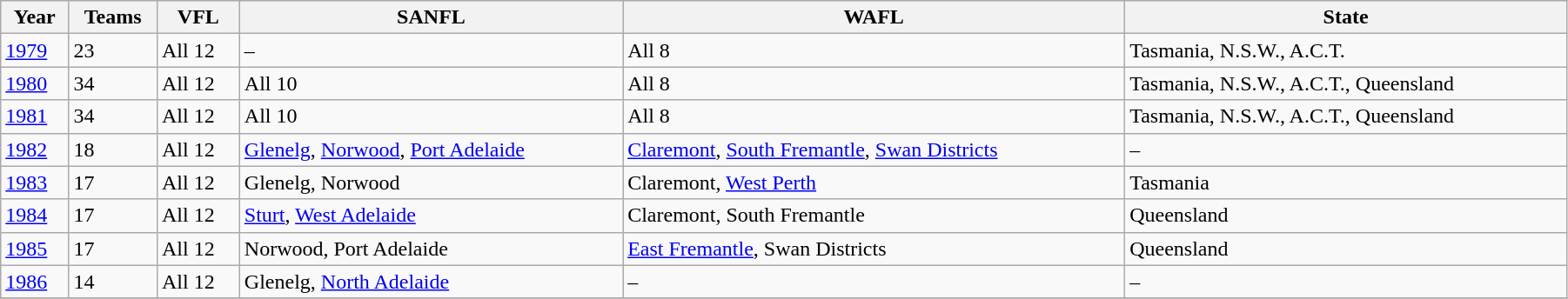<table class="wikitable" width=95%>
<tr bgcolor=#efefef>
<th>Year</th>
<th>Teams</th>
<th>VFL</th>
<th>SANFL</th>
<th>WAFL</th>
<th>State</th>
</tr>
<tr>
<td><a href='#'>1979</a></td>
<td>23</td>
<td>All 12</td>
<td>–</td>
<td>All 8</td>
<td>Tasmania, N.S.W., A.C.T.</td>
</tr>
<tr>
<td><a href='#'>1980</a></td>
<td>34</td>
<td>All 12</td>
<td>All 10</td>
<td>All 8</td>
<td>Tasmania, N.S.W., A.C.T., Queensland</td>
</tr>
<tr>
<td><a href='#'>1981</a></td>
<td>34</td>
<td>All 12</td>
<td>All 10</td>
<td>All 8</td>
<td>Tasmania, N.S.W., A.C.T., Queensland</td>
</tr>
<tr>
<td><a href='#'>1982</a></td>
<td>18</td>
<td>All 12</td>
<td><a href='#'>Glenelg</a>, <a href='#'>Norwood</a>, <a href='#'>Port Adelaide</a></td>
<td><a href='#'>Claremont</a>, <a href='#'>South Fremantle</a>, <a href='#'>Swan Districts</a></td>
<td>–</td>
</tr>
<tr>
<td><a href='#'>1983</a></td>
<td>17</td>
<td>All 12</td>
<td>Glenelg, Norwood</td>
<td>Claremont, <a href='#'>West Perth</a></td>
<td>Tasmania</td>
</tr>
<tr>
<td><a href='#'>1984</a></td>
<td>17</td>
<td>All 12</td>
<td><a href='#'>Sturt</a>, <a href='#'>West Adelaide</a></td>
<td>Claremont, South Fremantle</td>
<td>Queensland</td>
</tr>
<tr>
<td><a href='#'>1985</a></td>
<td>17</td>
<td>All 12</td>
<td>Norwood, Port Adelaide</td>
<td><a href='#'>East Fremantle</a>, Swan Districts</td>
<td>Queensland</td>
</tr>
<tr>
<td><a href='#'>1986</a></td>
<td>14</td>
<td>All 12</td>
<td>Glenelg, <a href='#'>North Adelaide</a></td>
<td>–</td>
<td>–</td>
</tr>
<tr>
</tr>
</table>
